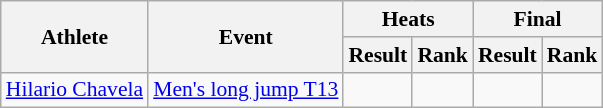<table class=wikitable style="font-size:90%">
<tr>
<th rowspan="2">Athlete</th>
<th rowspan="2">Event</th>
<th colspan="2">Heats</th>
<th colspan="2">Final</th>
</tr>
<tr>
<th>Result</th>
<th>Rank</th>
<th>Result</th>
<th>Rank</th>
</tr>
<tr align=center>
<td align=left><a href='#'>Hilario Chavela</a></td>
<td align=left><a href='#'>Men's long jump T13</a></td>
<td></td>
<td></td>
<td></td>
<td></td>
</tr>
</table>
